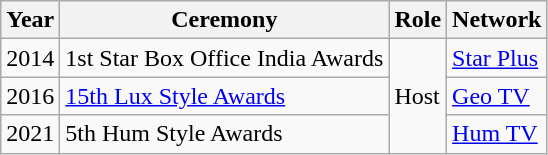<table class="wikitable">
<tr>
<th>Year</th>
<th>Ceremony</th>
<th>Role</th>
<th>Network</th>
</tr>
<tr>
<td>2014</td>
<td>1st Star Box Office India Awards</td>
<td rowspan="3">Host</td>
<td><a href='#'>Star Plus</a></td>
</tr>
<tr>
<td>2016</td>
<td><a href='#'>15th Lux Style Awards</a></td>
<td><a href='#'>Geo TV</a></td>
</tr>
<tr>
<td>2021</td>
<td>5th Hum Style Awards</td>
<td><a href='#'>Hum TV</a></td>
</tr>
</table>
